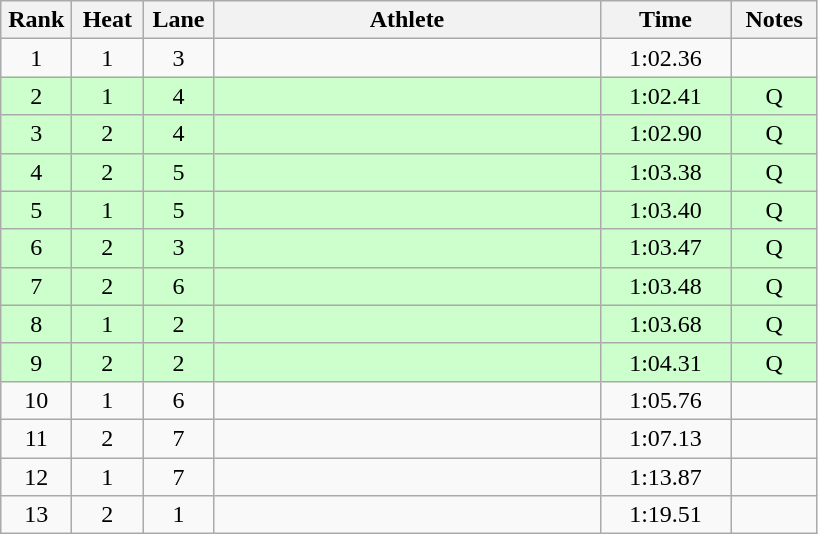<table class="wikitable" style="text-align:center">
<tr>
<th width=40>Rank</th>
<th width=40>Heat</th>
<th width=40>Lane</th>
<th width=250>Athlete</th>
<th width=80>Time</th>
<th width=50>Notes</th>
</tr>
<tr>
<td>1</td>
<td>1</td>
<td>3</td>
<td align=left></td>
<td>1:02.36</td>
<td></td>
</tr>
<tr bgcolor=ccffcc>
<td>2</td>
<td>1</td>
<td>4</td>
<td align=left></td>
<td>1:02.41</td>
<td>Q</td>
</tr>
<tr bgcolor=ccffcc>
<td>3</td>
<td>2</td>
<td>4</td>
<td align=left></td>
<td>1:02.90</td>
<td>Q</td>
</tr>
<tr bgcolor=ccffcc>
<td>4</td>
<td>2</td>
<td>5</td>
<td align=left></td>
<td>1:03.38</td>
<td>Q</td>
</tr>
<tr bgcolor=ccffcc>
<td>5</td>
<td>1</td>
<td>5</td>
<td align=left></td>
<td>1:03.40</td>
<td>Q</td>
</tr>
<tr bgcolor=ccffcc>
<td>6</td>
<td>2</td>
<td>3</td>
<td align=left></td>
<td>1:03.47</td>
<td>Q</td>
</tr>
<tr bgcolor=ccffcc>
<td>7</td>
<td>2</td>
<td>6</td>
<td align=left></td>
<td>1:03.48</td>
<td>Q</td>
</tr>
<tr bgcolor=ccffcc>
<td>8</td>
<td>1</td>
<td>2</td>
<td align=left></td>
<td>1:03.68</td>
<td>Q</td>
</tr>
<tr bgcolor=ccffcc>
<td>9</td>
<td>2</td>
<td>2</td>
<td align=left></td>
<td>1:04.31</td>
<td>Q</td>
</tr>
<tr>
<td>10</td>
<td>1</td>
<td>6</td>
<td align=left></td>
<td>1:05.76</td>
<td></td>
</tr>
<tr>
<td>11</td>
<td>2</td>
<td>7</td>
<td align=left></td>
<td>1:07.13</td>
<td></td>
</tr>
<tr>
<td>12</td>
<td>1</td>
<td>7</td>
<td align=left></td>
<td>1:13.87</td>
<td></td>
</tr>
<tr>
<td>13</td>
<td>2</td>
<td>1</td>
<td align=left></td>
<td>1:19.51</td>
<td></td>
</tr>
</table>
